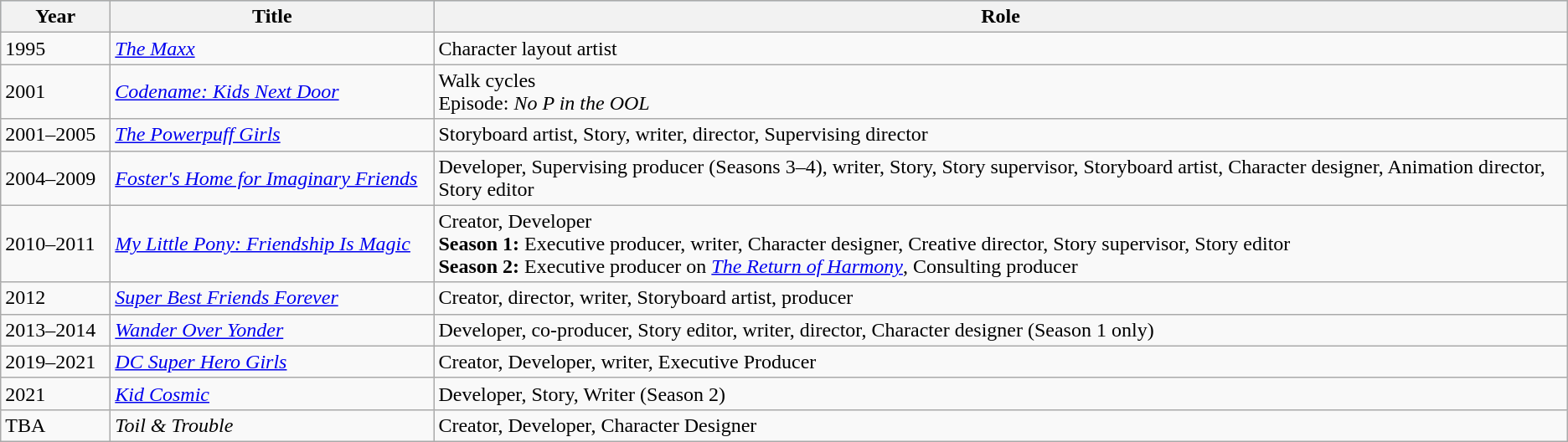<table class="wikitable">
<tr style="background:#b0c4de; text-align:center;">
<th style="width:80px;">Year</th>
<th style="width:250px;">Title</th>
<th>Role</th>
</tr>
<tr>
<td>1995</td>
<td><em><a href='#'>The Maxx</a></em></td>
<td>Character layout artist</td>
</tr>
<tr>
<td>2001</td>
<td><em><a href='#'>Codename: Kids Next Door</a></em></td>
<td>Walk cycles<br>Episode: <em>No P in the OOL</em></td>
</tr>
<tr>
<td>2001–2005</td>
<td><em><a href='#'>The Powerpuff Girls</a></em></td>
<td>Storyboard artist, Story, writer, director, Supervising director</td>
</tr>
<tr>
<td>2004–2009</td>
<td><em><a href='#'>Foster's Home for Imaginary Friends</a></em></td>
<td>Developer, Supervising producer (Seasons 3–4), writer, Story, Story supervisor, Storyboard artist, Character designer, Animation director, Story editor</td>
</tr>
<tr>
<td>2010–2011</td>
<td><em><a href='#'>My Little Pony: Friendship Is Magic</a></em></td>
<td>Creator, Developer<br><strong>Season 1:</strong> Executive producer, writer, Character designer, Creative director, Story supervisor, Story editor<br><strong>Season 2: </strong>Executive producer on <em><a href='#'>The Return of Harmony</a></em>, Consulting producer</td>
</tr>
<tr>
<td>2012</td>
<td><em><a href='#'>Super Best Friends Forever</a></em></td>
<td>Creator, director, writer, Storyboard artist, producer</td>
</tr>
<tr>
<td>2013–2014</td>
<td><em><a href='#'>Wander Over Yonder</a></em></td>
<td>Developer, co-producer, Story editor, writer, director, Character designer (Season 1 only)</td>
</tr>
<tr>
<td>2019–2021</td>
<td><em><a href='#'>DC Super Hero Girls</a></em></td>
<td>Creator, Developer, writer, Executive Producer</td>
</tr>
<tr>
<td>2021</td>
<td><em><a href='#'>Kid Cosmic</a></em></td>
<td>Developer, Story, Writer (Season 2)</td>
</tr>
<tr>
<td>TBA</td>
<td><em>Toil & Trouble</em></td>
<td>Creator, Developer, Character Designer</td>
</tr>
</table>
